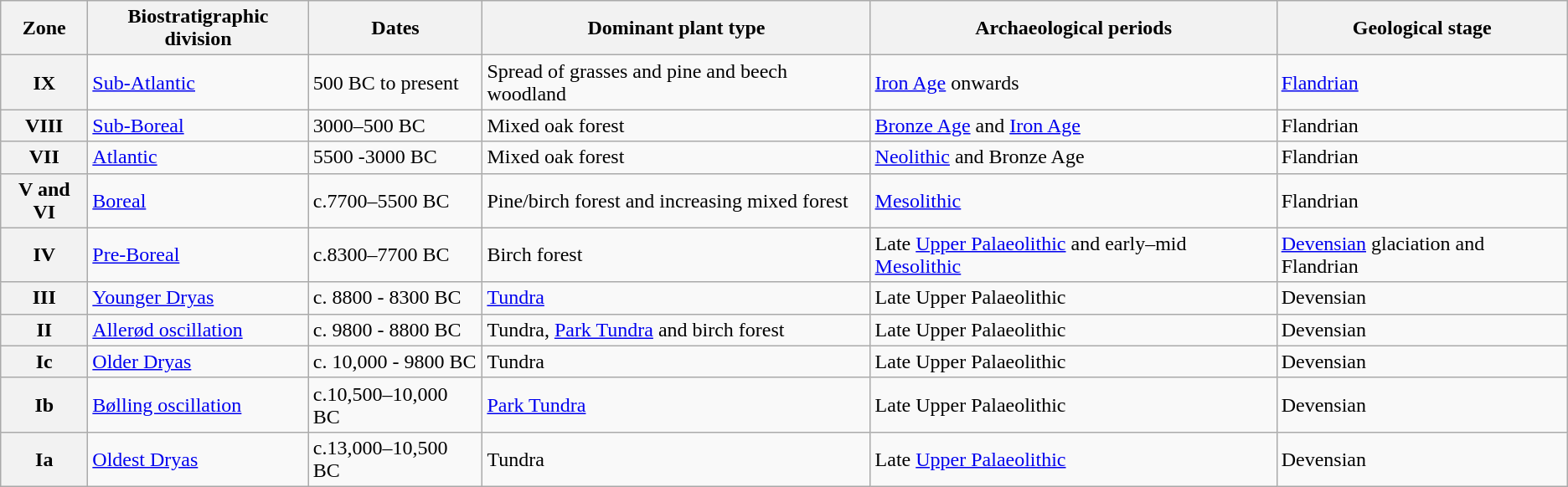<table class="wikitable">
<tr>
<th>Zone</th>
<th>Biostratigraphic division</th>
<th>Dates</th>
<th>Dominant plant type</th>
<th>Archaeological periods</th>
<th>Geological stage</th>
</tr>
<tr>
<th>IX</th>
<td><a href='#'>Sub-Atlantic</a></td>
<td>500 BC to present</td>
<td>Spread of grasses and pine and beech woodland</td>
<td><a href='#'>Iron Age</a> onwards</td>
<td><a href='#'>Flandrian</a></td>
</tr>
<tr>
<th>VIII</th>
<td><a href='#'>Sub-Boreal</a></td>
<td>3000–500 BC</td>
<td>Mixed oak forest</td>
<td><a href='#'>Bronze Age</a> and <a href='#'>Iron Age</a></td>
<td>Flandrian</td>
</tr>
<tr>
<th>VII</th>
<td><a href='#'>Atlantic</a></td>
<td>5500 -3000 BC</td>
<td>Mixed oak forest</td>
<td><a href='#'>Neolithic</a> and Bronze Age</td>
<td>Flandrian</td>
</tr>
<tr>
<th>V and VI</th>
<td><a href='#'>Boreal</a></td>
<td>c.7700–5500 BC</td>
<td>Pine/birch forest and increasing mixed forest</td>
<td><a href='#'>Mesolithic</a></td>
<td>Flandrian</td>
</tr>
<tr>
<th>IV</th>
<td><a href='#'>Pre-Boreal</a></td>
<td>c.8300–7700 BC</td>
<td>Birch forest</td>
<td>Late <a href='#'>Upper Palaeolithic</a> and early–mid <a href='#'>Mesolithic</a></td>
<td><a href='#'>Devensian</a> glaciation and Flandrian</td>
</tr>
<tr>
<th>III</th>
<td><a href='#'>Younger Dryas</a></td>
<td>c. 8800 - 8300 BC</td>
<td><a href='#'>Tundra</a></td>
<td>Late Upper Palaeolithic</td>
<td>Devensian</td>
</tr>
<tr>
<th>II</th>
<td><a href='#'>Allerød oscillation</a></td>
<td>c. 9800 - 8800 BC</td>
<td>Tundra, <a href='#'>Park Tundra</a> and birch forest</td>
<td>Late Upper Palaeolithic</td>
<td>Devensian</td>
</tr>
<tr>
<th>Ic</th>
<td><a href='#'>Older Dryas</a></td>
<td>c. 10,000 - 9800 BC</td>
<td>Tundra</td>
<td>Late Upper Palaeolithic</td>
<td>Devensian</td>
</tr>
<tr>
<th>Ib</th>
<td><a href='#'>Bølling oscillation</a></td>
<td>c.10,500–10,000 BC</td>
<td><a href='#'>Park Tundra</a></td>
<td>Late Upper Palaeolithic</td>
<td>Devensian</td>
</tr>
<tr>
<th>Ia</th>
<td><a href='#'>Oldest Dryas</a></td>
<td>c.13,000–10,500 BC</td>
<td>Tundra</td>
<td>Late <a href='#'>Upper Palaeolithic</a></td>
<td>Devensian</td>
</tr>
</table>
